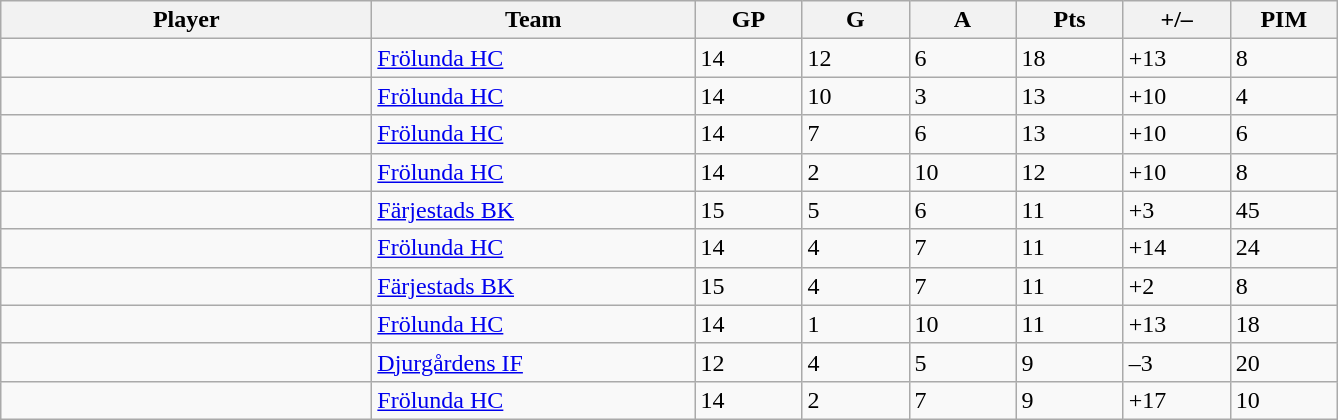<table class="wikitable sortable">
<tr>
<th style="width: 15em;">Player</th>
<th style="width: 13em;">Team</th>
<th style="width: 4em;">GP</th>
<th style="width: 4em;">G</th>
<th style="width: 4em;">A</th>
<th style="width: 4em;">Pts</th>
<th style="width: 4em;">+/–</th>
<th style="width: 4em;">PIM</th>
</tr>
<tr>
<td> </td>
<td><a href='#'>Frölunda HC</a></td>
<td>14</td>
<td>12</td>
<td>6</td>
<td>18</td>
<td>+13</td>
<td>8</td>
</tr>
<tr>
<td> </td>
<td><a href='#'>Frölunda HC</a></td>
<td>14</td>
<td>10</td>
<td>3</td>
<td>13</td>
<td>+10</td>
<td>4</td>
</tr>
<tr>
<td> </td>
<td><a href='#'>Frölunda HC</a></td>
<td>14</td>
<td>7</td>
<td>6</td>
<td>13</td>
<td>+10</td>
<td>6</td>
</tr>
<tr>
<td> </td>
<td><a href='#'>Frölunda HC</a></td>
<td>14</td>
<td>2</td>
<td>10</td>
<td>12</td>
<td>+10</td>
<td>8</td>
</tr>
<tr>
<td> </td>
<td><a href='#'>Färjestads BK</a></td>
<td>15</td>
<td>5</td>
<td>6</td>
<td>11</td>
<td>+3</td>
<td>45</td>
</tr>
<tr>
<td> </td>
<td><a href='#'>Frölunda HC</a></td>
<td>14</td>
<td>4</td>
<td>7</td>
<td>11</td>
<td>+14</td>
<td>24</td>
</tr>
<tr>
<td> </td>
<td><a href='#'>Färjestads BK</a></td>
<td>15</td>
<td>4</td>
<td>7</td>
<td>11</td>
<td>+2</td>
<td>8</td>
</tr>
<tr>
<td> </td>
<td><a href='#'>Frölunda HC</a></td>
<td>14</td>
<td>1</td>
<td>10</td>
<td>11</td>
<td>+13</td>
<td>18</td>
</tr>
<tr>
<td> </td>
<td><a href='#'>Djurgårdens IF</a></td>
<td>12</td>
<td>4</td>
<td>5</td>
<td>9</td>
<td>–3</td>
<td>20</td>
</tr>
<tr>
<td> </td>
<td><a href='#'>Frölunda HC</a></td>
<td>14</td>
<td>2</td>
<td>7</td>
<td>9</td>
<td>+17</td>
<td>10</td>
</tr>
</table>
